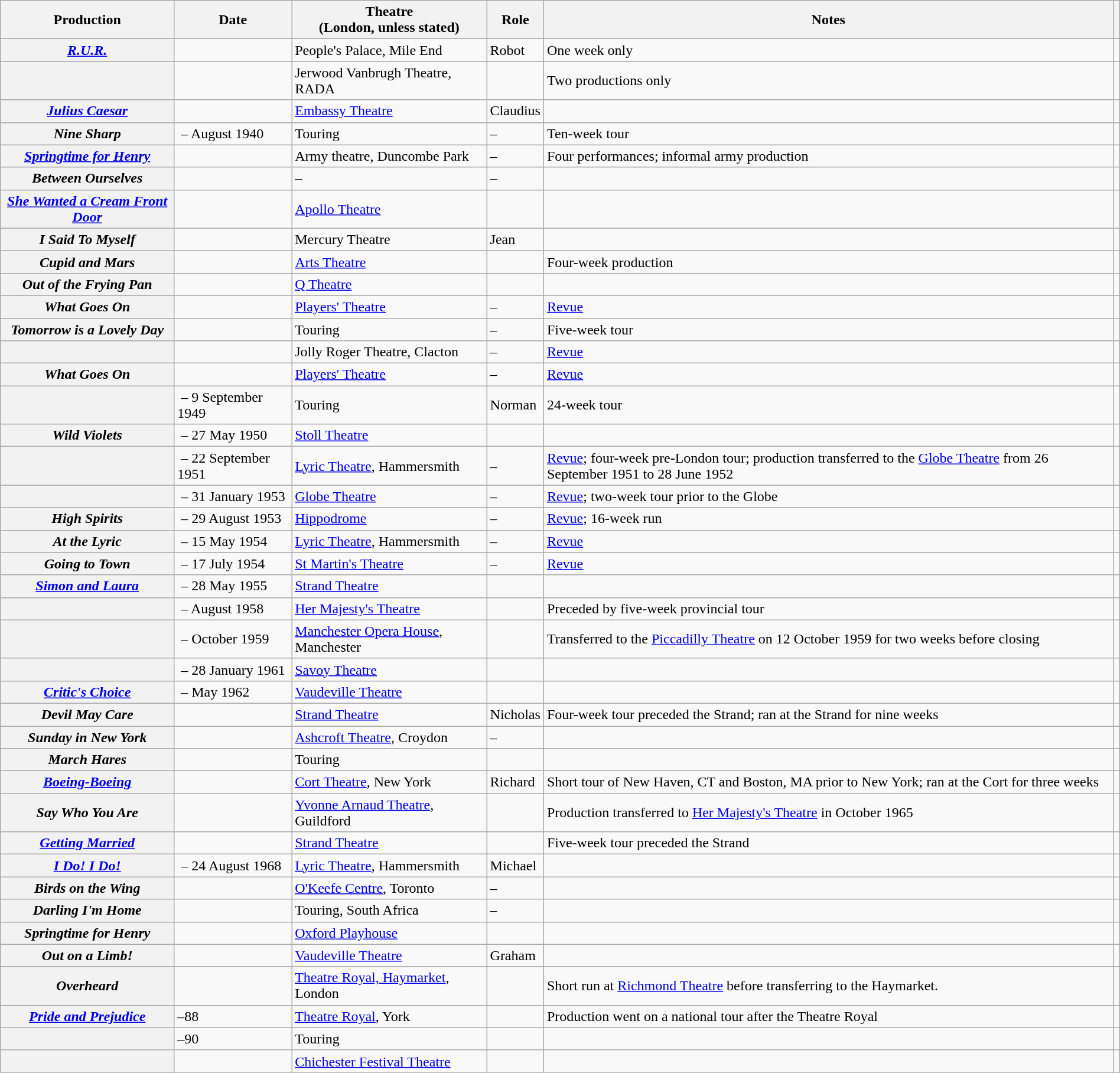<table class="wikitable plainrowheaders sortable" style="margin-right: 0;">
<tr>
<th scope="col">Production</th>
<th scope="col">Date</th>
<th scope="col">Theatre<br>(London, unless stated)</th>
<th scope="col">Role</th>
<th scope="col" class="unsortable">Notes</th>
<th scope="col" class="unsortable"></th>
</tr>
<tr>
<th scope="row"><em><a href='#'>R.U.R.</a></em></th>
<td></td>
<td>People's Palace, Mile End</td>
<td>Robot</td>
<td>One week only</td>
<td style="text-align: center;"></td>
</tr>
<tr>
<th scope="row"></th>
<td></td>
<td>Jerwood Vanbrugh Theatre, RADA</td>
<td></td>
<td>Two productions only</td>
<td style="text-align: center;"></td>
</tr>
<tr>
<th scope="row"><em><a href='#'>Julius Caesar</a></em></th>
<td></td>
<td><a href='#'>Embassy Theatre</a></td>
<td>Claudius</td>
<td></td>
<td style="text-align: center;"></td>
</tr>
<tr>
<th scope="row"><em>Nine Sharp</em></th>
<td> – August 1940</td>
<td>Touring</td>
<td>–</td>
<td>Ten-week tour</td>
<td style="text-align: center;"></td>
</tr>
<tr>
<th scope="row"><em><a href='#'>Springtime for Henry</a></em></th>
<td></td>
<td>Army theatre, Duncombe Park</td>
<td>–</td>
<td>Four performances; informal army production</td>
<td style="text-align: center;"></td>
</tr>
<tr>
<th scope="row"><em>Between Ourselves</em></th>
<td></td>
<td>–</td>
<td>–</td>
<td></td>
<td style="text-align: center;"></td>
</tr>
<tr>
<th scope="row"><em><a href='#'>She Wanted a Cream Front Door</a></em></th>
<td></td>
<td><a href='#'>Apollo Theatre</a></td>
<td></td>
<td></td>
<td style="text-align: center;"></td>
</tr>
<tr>
<th scope="row"><em>I Said To Myself</em></th>
<td></td>
<td>Mercury Theatre</td>
<td>Jean</td>
<td></td>
<td style="text-align: center;"></td>
</tr>
<tr>
<th scope="row"><em>Cupid and Mars</em></th>
<td></td>
<td><a href='#'>Arts Theatre</a></td>
<td></td>
<td>Four-week production</td>
<td style="text-align: center;"></td>
</tr>
<tr>
<th scope="row"><em>Out of the Frying Pan</em></th>
<td></td>
<td><a href='#'>Q Theatre</a></td>
<td></td>
<td></td>
<td style="text-align: center;"></td>
</tr>
<tr>
<th scope="row"><em>What Goes On</em></th>
<td></td>
<td><a href='#'>Players' Theatre</a></td>
<td>–</td>
<td><a href='#'>Revue</a></td>
<td style="text-align: center;"></td>
</tr>
<tr>
<th scope="row"><em>Tomorrow is a Lovely Day</em></th>
<td></td>
<td>Touring</td>
<td>–</td>
<td>Five-week tour</td>
<td style="text-align: center;"></td>
</tr>
<tr>
<th scope="row"></th>
<td></td>
<td>Jolly Roger Theatre, Clacton</td>
<td>–</td>
<td><a href='#'>Revue</a></td>
<td style="text-align: center;"></td>
</tr>
<tr>
<th scope="row"><em>What Goes On</em></th>
<td></td>
<td><a href='#'>Players' Theatre</a></td>
<td>–</td>
<td><a href='#'>Revue</a></td>
<td style="text-align: center;"></td>
</tr>
<tr>
<th scope="row"></th>
<td> – 9 September 1949</td>
<td>Touring</td>
<td>Norman</td>
<td>24-week tour</td>
<td style="text-align: center;"></td>
</tr>
<tr>
<th scope="row"><em>Wild Violets</em></th>
<td> – 27 May 1950</td>
<td><a href='#'>Stoll Theatre</a></td>
<td></td>
<td></td>
<td style="text-align: center;"></td>
</tr>
<tr>
<th scope="row"></th>
<td> – 22 September 1951</td>
<td><a href='#'>Lyric Theatre</a>, Hammersmith</td>
<td>–</td>
<td><a href='#'>Revue</a>; four-week pre-London tour; production transferred to the <a href='#'>Globe Theatre</a> from 26 September 1951 to 28 June 1952</td>
<td style="text-align: center;"></td>
</tr>
<tr>
<th scope="row"></th>
<td> – 31 January 1953</td>
<td><a href='#'>Globe Theatre</a></td>
<td>–</td>
<td><a href='#'>Revue</a>; two-week tour prior to the Globe</td>
<td style="text-align: center;"></td>
</tr>
<tr>
<th scope="row"><em>High Spirits</em></th>
<td> – 29 August 1953</td>
<td><a href='#'>Hippodrome</a></td>
<td>–</td>
<td><a href='#'>Revue</a>; 16-week run</td>
<td style="text-align: center;"></td>
</tr>
<tr>
<th scope="row"><em>At the Lyric</em></th>
<td> – 15 May 1954</td>
<td><a href='#'>Lyric Theatre</a>, Hammersmith</td>
<td>–</td>
<td><a href='#'>Revue</a></td>
<td style="text-align: center;"></td>
</tr>
<tr>
<th scope="row"><em>Going to Town</em></th>
<td> – 17 July 1954</td>
<td><a href='#'>St Martin's Theatre</a></td>
<td>–</td>
<td><a href='#'>Revue</a></td>
<td style="text-align: center;"></td>
</tr>
<tr>
<th scope="row"><em><a href='#'>Simon and Laura</a></em></th>
<td>  – 28 May 1955</td>
<td><a href='#'>Strand Theatre</a></td>
<td></td>
<td></td>
<td style="text-align: center;"></td>
</tr>
<tr>
<th scope="row"></th>
<td> – August 1958</td>
<td><a href='#'>Her Majesty's Theatre</a></td>
<td></td>
<td>Preceded by five-week provincial tour</td>
<td style="text-align: center;"></td>
</tr>
<tr>
<th scope="row"></th>
<td> – October 1959</td>
<td><a href='#'>Manchester Opera House</a>, Manchester</td>
<td></td>
<td>Transferred to the <a href='#'>Piccadilly Theatre</a> on 12 October 1959 for two weeks before closing</td>
<td style="text-align: center;"></td>
</tr>
<tr>
<th scope="row"></th>
<td> – 28 January 1961</td>
<td><a href='#'>Savoy Theatre</a></td>
<td></td>
<td></td>
<td style="text-align: center;"></td>
</tr>
<tr>
<th scope="row"><em><a href='#'>Critic's Choice</a></em></th>
<td> – May 1962</td>
<td><a href='#'>Vaudeville Theatre</a></td>
<td></td>
<td></td>
<td style="text-align: center;"></td>
</tr>
<tr>
<th scope="row"><em>Devil May Care</em></th>
<td></td>
<td><a href='#'>Strand Theatre</a></td>
<td>Nicholas</td>
<td>Four-week tour preceded the Strand; ran at the Strand for nine weeks</td>
<td style="text-align: center;"></td>
</tr>
<tr>
<th scope="row"><em>Sunday in New York</em></th>
<td></td>
<td><a href='#'>Ashcroft Theatre</a>, Croydon</td>
<td>–</td>
<td></td>
<td style="text-align: center;"></td>
</tr>
<tr>
<th scope="row"><em>March Hares</em></th>
<td></td>
<td>Touring</td>
<td></td>
<td></td>
<td style="text-align: center;"></td>
</tr>
<tr>
<th scope="row"><em><a href='#'>Boeing-Boeing</a></em></th>
<td></td>
<td><a href='#'>Cort Theatre</a>, New York</td>
<td>Richard</td>
<td>Short tour of New Haven, CT and Boston, MA prior to New York; ran at the Cort for three weeks</td>
<td style="text-align: center;"></td>
</tr>
<tr>
<th scope="row"><em>Say Who You Are</em></th>
<td></td>
<td><a href='#'>Yvonne Arnaud Theatre</a>, Guildford</td>
<td></td>
<td>Production transferred to <a href='#'>Her Majesty's Theatre</a> in October 1965</td>
<td style="text-align: center;"></td>
</tr>
<tr>
<th scope="row"><em><a href='#'>Getting Married</a></em></th>
<td></td>
<td><a href='#'>Strand Theatre</a></td>
<td></td>
<td>Five-week tour preceded the Strand</td>
<td style="text-align: center;"></td>
</tr>
<tr>
<th scope="row"><em><a href='#'>I Do! I Do!</a></em></th>
<td> – 24 August 1968</td>
<td><a href='#'>Lyric Theatre</a>, Hammersmith</td>
<td>Michael</td>
<td></td>
<td style="text-align: center;"></td>
</tr>
<tr>
<th scope="row"><em>Birds on the Wing</em></th>
<td></td>
<td><a href='#'>O'Keefe Centre</a>, Toronto</td>
<td>–</td>
<td></td>
<td style="text-align: center;"></td>
</tr>
<tr>
<th scope="row"><em>Darling I'm Home</em></th>
<td></td>
<td>Touring, South Africa</td>
<td>–</td>
<td></td>
<td style="text-align: center;"></td>
</tr>
<tr>
<th scope="row"><em>Springtime for Henry</em></th>
<td></td>
<td><a href='#'>Oxford Playhouse</a></td>
<td></td>
<td></td>
<td style="text-align: center;"></td>
</tr>
<tr>
<th scope="row"><em>Out on a Limb!</em></th>
<td></td>
<td><a href='#'>Vaudeville Theatre</a></td>
<td>Graham</td>
<td></td>
<td style="text-align: center;"></td>
</tr>
<tr>
<th scope="row"><em>Overheard</em></th>
<td></td>
<td><a href='#'>Theatre Royal, Haymarket</a>, London</td>
<td></td>
<td>Short run at <a href='#'>Richmond Theatre</a> before transferring to the Haymarket.</td>
<td style="text-align: center;"></td>
</tr>
<tr>
<th scope="row"><em><a href='#'>Pride and Prejudice</a></em></th>
<td>–88</td>
<td><a href='#'>Theatre Royal</a>, York</td>
<td></td>
<td>Production went on a national tour after the Theatre Royal</td>
<td style="text-align: center;"></td>
</tr>
<tr>
<th scope="row"></th>
<td>–90</td>
<td>Touring</td>
<td></td>
<td></td>
<td style="text-align: center;"></td>
</tr>
<tr>
<th scope="row"></th>
<td></td>
<td><a href='#'>Chichester Festival Theatre</a></td>
<td></td>
<td></td>
<td style="text-align: center;"></td>
</tr>
</table>
